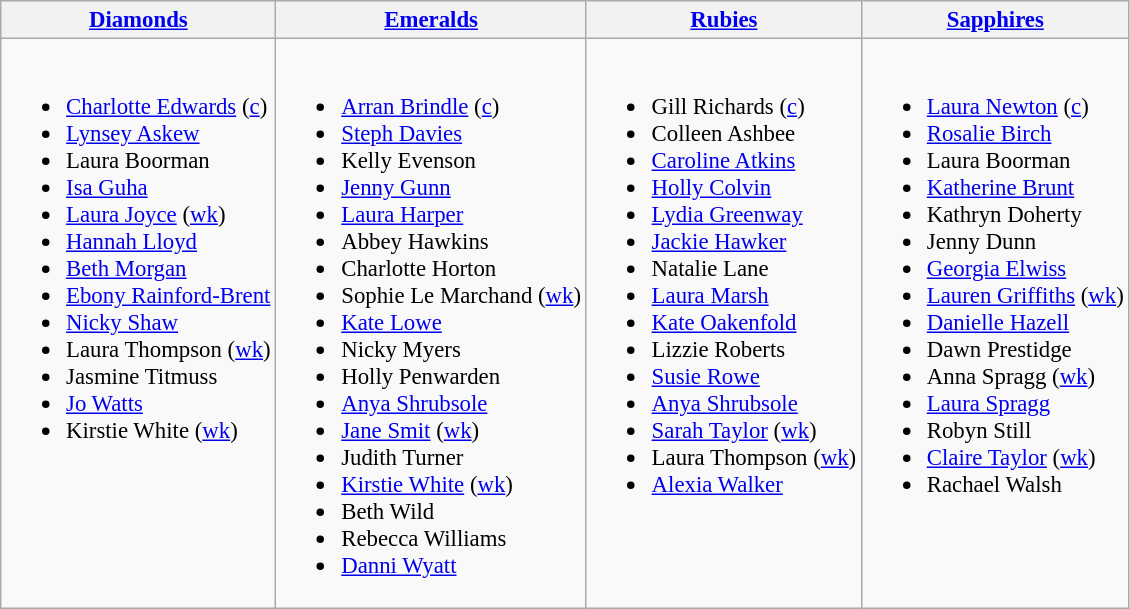<table class="wikitable" Style="font-size:95%;">
<tr>
<th><a href='#'>Diamonds</a></th>
<th><a href='#'>Emeralds</a></th>
<th><a href='#'>Rubies</a></th>
<th><a href='#'>Sapphires</a></th>
</tr>
<tr>
<td valign=top><br><ul><li> <a href='#'>Charlotte Edwards</a> (<a href='#'>c</a>)</li><li> <a href='#'>Lynsey Askew</a></li><li> Laura Boorman</li><li> <a href='#'>Isa Guha</a></li><li> <a href='#'>Laura Joyce</a> (<a href='#'>wk</a>)</li><li> <a href='#'>Hannah Lloyd</a></li><li> <a href='#'>Beth Morgan</a></li><li> <a href='#'>Ebony Rainford-Brent</a></li><li> <a href='#'>Nicky Shaw</a></li><li> Laura Thompson (<a href='#'>wk</a>)</li><li> Jasmine Titmuss</li><li> <a href='#'>Jo Watts</a></li><li> Kirstie White (<a href='#'>wk</a>)</li></ul></td>
<td valign=top><br><ul><li> <a href='#'>Arran Brindle</a> (<a href='#'>c</a>)</li><li> <a href='#'>Steph Davies</a></li><li> Kelly Evenson</li><li> <a href='#'>Jenny Gunn</a></li><li> <a href='#'>Laura Harper</a></li><li> Abbey Hawkins</li><li> Charlotte Horton</li><li> Sophie Le Marchand (<a href='#'>wk</a>)</li><li> <a href='#'>Kate Lowe</a></li><li> Nicky Myers</li><li> Holly Penwarden</li><li> <a href='#'>Anya Shrubsole</a></li><li> <a href='#'>Jane Smit</a> (<a href='#'>wk</a>)</li><li> Judith Turner</li><li> <a href='#'>Kirstie White</a> (<a href='#'>wk</a>)</li><li> Beth Wild</li><li> Rebecca Williams</li><li> <a href='#'>Danni Wyatt</a></li></ul></td>
<td valign=top><br><ul><li> Gill Richards (<a href='#'>c</a>)</li><li> Colleen Ashbee</li><li> <a href='#'>Caroline Atkins</a></li><li> <a href='#'>Holly Colvin</a></li><li> <a href='#'>Lydia Greenway</a></li><li> <a href='#'>Jackie Hawker</a></li><li> Natalie Lane</li><li> <a href='#'>Laura Marsh</a></li><li> <a href='#'>Kate Oakenfold</a></li><li> Lizzie Roberts</li><li> <a href='#'>Susie Rowe</a></li><li> <a href='#'>Anya Shrubsole</a></li><li> <a href='#'>Sarah Taylor</a> (<a href='#'>wk</a>)</li><li> Laura Thompson (<a href='#'>wk</a>)</li><li> <a href='#'>Alexia Walker</a></li></ul></td>
<td valign=top><br><ul><li> <a href='#'>Laura Newton</a> (<a href='#'>c</a>)</li><li> <a href='#'>Rosalie Birch</a></li><li> Laura Boorman</li><li> <a href='#'>Katherine Brunt</a></li><li> Kathryn Doherty</li><li> Jenny Dunn</li><li> <a href='#'>Georgia Elwiss</a></li><li> <a href='#'>Lauren Griffiths</a> (<a href='#'>wk</a>)</li><li> <a href='#'>Danielle Hazell</a></li><li> Dawn Prestidge</li><li> Anna Spragg (<a href='#'>wk</a>)</li><li> <a href='#'>Laura Spragg</a></li><li> Robyn Still</li><li> <a href='#'>Claire Taylor</a> (<a href='#'>wk</a>)</li><li> Rachael Walsh</li></ul></td>
</tr>
</table>
